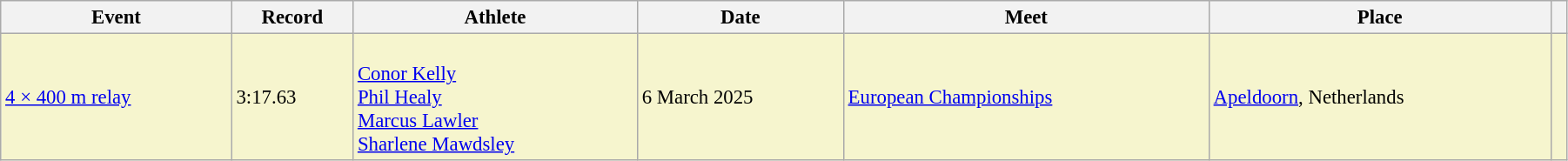<table class="wikitable" style="font-size:95%; width: 95%;">
<tr>
<th>Event</th>
<th>Record</th>
<th>Athlete</th>
<th>Date</th>
<th>Meet</th>
<th>Place</th>
<th></th>
</tr>
<tr style="background:#f6F5CE;">
<td><a href='#'>4 × 400 m relay</a></td>
<td>3:17.63</td>
<td><br><a href='#'>Conor Kelly</a><br><a href='#'>Phil Healy</a><br><a href='#'>Marcus Lawler</a><br><a href='#'>Sharlene Mawdsley</a></td>
<td>6 March 2025</td>
<td><a href='#'>European Championships</a></td>
<td><a href='#'>Apeldoorn</a>, Netherlands</td>
<td></td>
</tr>
</table>
